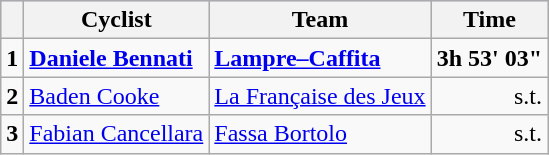<table class="wikitable">
<tr style="background:#ccccff;">
<th></th>
<th>Cyclist</th>
<th>Team</th>
<th>Time</th>
</tr>
<tr>
<td><strong>1</strong></td>
<td><strong><a href='#'>Daniele Bennati</a></strong></td>
<td><strong><a href='#'>Lampre–Caffita</a></strong></td>
<td align=right><strong>3h 53' 03"</strong></td>
</tr>
<tr>
<td><strong>2</strong></td>
<td><a href='#'>Baden Cooke</a></td>
<td><a href='#'>La Française des Jeux</a></td>
<td align=right>s.t.</td>
</tr>
<tr>
<td><strong>3</strong></td>
<td><a href='#'>Fabian Cancellara</a></td>
<td><a href='#'>Fassa Bortolo</a></td>
<td align=right>s.t.</td>
</tr>
</table>
